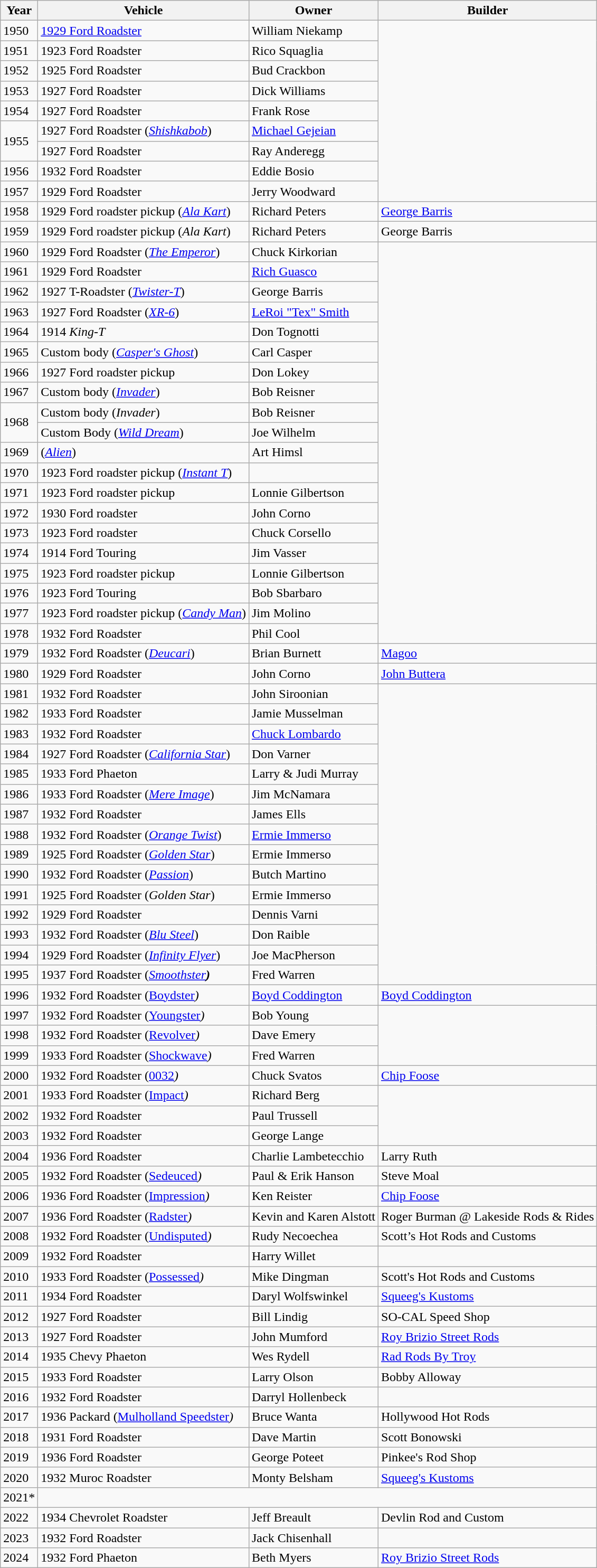<table class="wikitable">
<tr>
<th>Year</th>
<th>Vehicle</th>
<th>Owner</th>
<th>Builder</th>
</tr>
<tr>
<td>1950</td>
<td><a href='#'>1929 Ford Roadster</a></td>
<td>William Niekamp</td>
</tr>
<tr>
<td>1951</td>
<td>1923 Ford Roadster</td>
<td>Rico Squaglia</td>
</tr>
<tr>
<td>1952</td>
<td>1925 Ford Roadster</td>
<td>Bud Crackbon</td>
</tr>
<tr>
<td>1953</td>
<td>1927 Ford Roadster</td>
<td>Dick Williams</td>
</tr>
<tr>
<td>1954</td>
<td>1927 Ford Roadster</td>
<td>Frank Rose</td>
</tr>
<tr>
<td rowspan="2">1955</td>
<td>1927 Ford Roadster (<a href='#'><em>Shishkabob</em></a>)</td>
<td><a href='#'>Michael Gejeian</a></td>
</tr>
<tr>
<td>1927 Ford Roadster</td>
<td>Ray Anderegg</td>
</tr>
<tr>
<td>1956</td>
<td>1932 Ford Roadster</td>
<td>Eddie Bosio</td>
</tr>
<tr>
<td>1957</td>
<td>1929 Ford Roadster</td>
<td>Jerry Woodward</td>
</tr>
<tr>
<td>1958</td>
<td>1929 Ford roadster pickup (<a href='#'><em>Ala Kart</em></a>)</td>
<td>Richard Peters</td>
<td><a href='#'>George Barris</a></td>
</tr>
<tr>
<td>1959</td>
<td>1929 Ford roadster pickup (<em>Ala Kart</em>)</td>
<td>Richard Peters</td>
<td>George Barris</td>
</tr>
<tr>
<td>1960</td>
<td>1929 Ford Roadster (<a href='#'><em>The Emperor</em></a>)</td>
<td>Chuck Kirkorian</td>
</tr>
<tr>
<td>1961</td>
<td>1929 Ford Roadster</td>
<td><a href='#'>Rich Guasco</a></td>
</tr>
<tr>
<td>1962</td>
<td>1927 T-Roadster (<a href='#'><em>Twister-T</em></a>)</td>
<td>George Barris</td>
</tr>
<tr>
<td>1963</td>
<td>1927 Ford Roadster (<a href='#'><em>XR-6</em></a>)</td>
<td><a href='#'>LeRoi "Tex" Smith</a></td>
</tr>
<tr>
<td>1964</td>
<td>1914 <em>King-T</em></td>
<td>Don Tognotti</td>
</tr>
<tr>
<td>1965</td>
<td>Custom body (<a href='#'><em>Casper's Ghost</em></a>)</td>
<td>Carl Casper</td>
</tr>
<tr>
<td>1966</td>
<td>1927 Ford roadster pickup</td>
<td>Don Lokey</td>
</tr>
<tr>
<td>1967</td>
<td>Custom body (<a href='#'><em>Invader</em></a>)</td>
<td>Bob Reisner</td>
</tr>
<tr>
<td rowspan="2">1968</td>
<td>Custom body (<em>Invader</em>)</td>
<td>Bob Reisner</td>
</tr>
<tr>
<td>Custom Body (<a href='#'><em>Wild Dream</em></a>)</td>
<td>Joe Wilhelm</td>
</tr>
<tr>
<td>1969</td>
<td>(<a href='#'><em>Alien</em></a>)</td>
<td>Art Himsl</td>
</tr>
<tr>
<td>1970</td>
<td>1923 Ford roadster pickup (<a href='#'><em>Instant T</em></a>)</td>
<td></td>
</tr>
<tr>
<td>1971</td>
<td>1923 Ford roadster pickup</td>
<td>Lonnie Gilbertson</td>
</tr>
<tr>
<td>1972</td>
<td>1930 Ford roadster</td>
<td>John Corno</td>
</tr>
<tr>
<td>1973</td>
<td>1923 Ford roadster</td>
<td>Chuck Corsello</td>
</tr>
<tr>
<td>1974</td>
<td>1914 Ford Touring</td>
<td>Jim Vasser</td>
</tr>
<tr>
<td>1975</td>
<td>1923 Ford roadster pickup</td>
<td>Lonnie Gilbertson</td>
</tr>
<tr>
<td>1976</td>
<td>1923 Ford Touring</td>
<td>Bob Sbarbaro</td>
</tr>
<tr>
<td>1977</td>
<td>1923 Ford roadster pickup (<a href='#'><em>Candy Man</em></a>)</td>
<td>Jim Molino</td>
</tr>
<tr>
<td>1978</td>
<td>1932 Ford Roadster</td>
<td>Phil Cool</td>
</tr>
<tr>
<td>1979</td>
<td>1932 Ford Roadster (<a href='#'><em>Deucari</em></a>)</td>
<td>Brian Burnett</td>
<td><a href='#'>Magoo</a></td>
</tr>
<tr>
<td>1980</td>
<td>1929 Ford Roadster</td>
<td>John Corno</td>
<td><a href='#'>John Buttera</a></td>
</tr>
<tr>
<td>1981</td>
<td>1932 Ford Roadster</td>
<td>John Siroonian</td>
</tr>
<tr>
<td>1982</td>
<td>1933 Ford Roadster</td>
<td>Jamie Musselman</td>
</tr>
<tr>
<td>1983</td>
<td>1932 Ford Roadster</td>
<td><a href='#'>Chuck Lombardo</a></td>
</tr>
<tr>
<td>1984</td>
<td>1927 Ford Roadster (<a href='#'><em>California Star</em></a>)</td>
<td>Don Varner</td>
</tr>
<tr>
<td>1985</td>
<td>1933 Ford Phaeton</td>
<td>Larry & Judi Murray</td>
</tr>
<tr>
<td>1986</td>
<td>1933 Ford Roadster (<a href='#'><em>Mere Image</em></a>)</td>
<td>Jim McNamara</td>
</tr>
<tr>
<td>1987</td>
<td>1932 Ford Roadster</td>
<td>James Ells</td>
</tr>
<tr>
<td>1988</td>
<td>1932 Ford Roadster (<a href='#'><em>Orange Twist</em></a>)</td>
<td><a href='#'>Ermie Immerso</a></td>
</tr>
<tr>
<td>1989</td>
<td>1925 Ford Roadster (<a href='#'><em>Golden Star</em></a>)</td>
<td>Ermie Immerso</td>
</tr>
<tr>
<td>1990</td>
<td>1932 Ford Roadster (<a href='#'><em>Passion</em></a>)</td>
<td>Butch Martino</td>
</tr>
<tr>
<td>1991</td>
<td>1925 Ford Roadster (<em>Golden Star</em>)</td>
<td>Ermie Immerso</td>
</tr>
<tr>
<td>1992</td>
<td>1929 Ford Roadster</td>
<td>Dennis Varni</td>
</tr>
<tr>
<td>1993</td>
<td>1932 Ford Roadster (<a href='#'><em>Blu Steel</em></a>)</td>
<td>Don Raible</td>
</tr>
<tr>
<td>1994</td>
<td>1929 Ford Roadster (<a href='#'><em>Infinity Flyer</em></a>)</td>
<td>Joe MacPherson</td>
</tr>
<tr>
<td>1995</td>
<td>1937 Ford Roadster (<a href='#'><em>Smoothster<strong></a>)</td>
<td>Fred Warren</td>
</tr>
<tr>
<td>1996</td>
<td>1932 Ford Roadster (<a href='#'></em>Boydster<em></a>)</td>
<td><a href='#'>Boyd Coddington</a></td>
<td><a href='#'>Boyd Coddington</a></td>
</tr>
<tr>
<td>1997</td>
<td>1932 Ford Roadster (<a href='#'></em>Youngster<em></a>)</td>
<td>Bob Young</td>
</tr>
<tr>
<td>1998</td>
<td>1932 Ford Roadster (<a href='#'></em>Revolver<em></a>)</td>
<td>Dave Emery</td>
</tr>
<tr>
<td>1999</td>
<td>1933 Ford Roadster (<a href='#'></em>Shockwave<em></a>)</td>
<td>Fred Warren</td>
</tr>
<tr>
<td>2000</td>
<td>1932 Ford Roadster (<a href='#'></em>0032<em></a>)</td>
<td>Chuck Svatos</td>
<td><a href='#'>Chip Foose</a></td>
</tr>
<tr>
<td>2001</td>
<td>1933 Ford Roadster (<a href='#'></em>Impact<em></a>)</td>
<td>Richard Berg</td>
</tr>
<tr>
<td>2002</td>
<td>1932 Ford Roadster</td>
<td>Paul Trussell</td>
</tr>
<tr>
<td>2003</td>
<td>1932 Ford Roadster</td>
<td>George Lange</td>
</tr>
<tr>
<td>2004</td>
<td>1936 Ford Roadster</td>
<td>Charlie Lambetecchio</td>
<td>Larry Ruth</td>
</tr>
<tr>
<td>2005</td>
<td>1932 Ford Roadster (<a href='#'></em>Sedeuced<em></a>)</td>
<td>Paul & Erik Hanson</td>
<td>Steve Moal</td>
</tr>
<tr>
<td>2006</td>
<td>1936 Ford Roadster (<a href='#'></em>Impression<em></a>)</td>
<td>Ken Reister</td>
<td><a href='#'>Chip Foose</a></td>
</tr>
<tr>
<td>2007</td>
<td>1936 Ford Roadster (<a href='#'></em>Radster<em></a>)</td>
<td>Kevin and Karen Alstott</td>
<td>Roger Burman @ Lakeside Rods & Rides</td>
</tr>
<tr>
<td>2008</td>
<td>1932 Ford Roadster (<a href='#'></em>Undisputed<em></a>)</td>
<td>Rudy Necoechea</td>
<td>Scott’s Hot Rods and Customs</td>
</tr>
<tr>
<td>2009</td>
<td>1932 Ford Roadster</td>
<td>Harry Willet</td>
</tr>
<tr>
<td>2010</td>
<td>1933 Ford Roadster (<a href='#'></em>Possessed<em></a>)</td>
<td>Mike Dingman</td>
<td>Scott's Hot Rods and Customs</td>
</tr>
<tr>
<td>2011</td>
<td>1934 Ford Roadster</td>
<td>Daryl Wolfswinkel</td>
<td><a href='#'>Squeeg's Kustoms</a></td>
</tr>
<tr>
<td>2012</td>
<td>1927 Ford Roadster</td>
<td>Bill Lindig</td>
<td>SO-CAL Speed Shop</td>
</tr>
<tr>
<td>2013</td>
<td>1927 Ford Roadster</td>
<td>John Mumford</td>
<td><a href='#'>Roy Brizio Street Rods</a></td>
</tr>
<tr>
<td>2014</td>
<td>1935 Chevy Phaeton</td>
<td>Wes Rydell</td>
<td><a href='#'>Rad Rods By Troy</a></td>
</tr>
<tr>
<td>2015</td>
<td>1933 Ford Roadster</td>
<td>Larry Olson</td>
<td>Bobby Alloway</td>
</tr>
<tr>
<td>2016</td>
<td>1932 Ford Roadster</td>
<td>Darryl Hollenbeck</td>
<td></td>
</tr>
<tr>
<td>2017</td>
<td>1936 Packard (<a href='#'></em>Mulholland Speedster<em></a>)</td>
<td>Bruce Wanta</td>
<td>Hollywood Hot Rods</td>
</tr>
<tr>
<td>2018</td>
<td>1931 Ford Roadster</td>
<td>Dave Martin</td>
<td>Scott Bonowski</td>
</tr>
<tr>
<td>2019</td>
<td>1936 Ford Roadster</td>
<td>George Poteet</td>
<td>Pinkee's Rod Shop</td>
</tr>
<tr>
<td>2020</td>
<td>1932 Muroc Roadster</td>
<td>Monty Belsham</td>
<td><a href='#'>Squeeg's Kustoms</a></td>
</tr>
<tr>
<td>2021*</td>
</tr>
<tr>
<td>2022</td>
<td>1934 Chevrolet Roadster</td>
<td>Jeff Breault</td>
<td>Devlin Rod and Custom</td>
</tr>
<tr>
<td>2023</td>
<td>1932 Ford Roadster</td>
<td>Jack Chisenhall</td>
<td></td>
</tr>
<tr>
<td>2024</td>
<td>1932 Ford Phaeton</td>
<td>Beth Myers</td>
<td><a href='#'>Roy Brizio Street Rods</a></td>
</tr>
</table>
